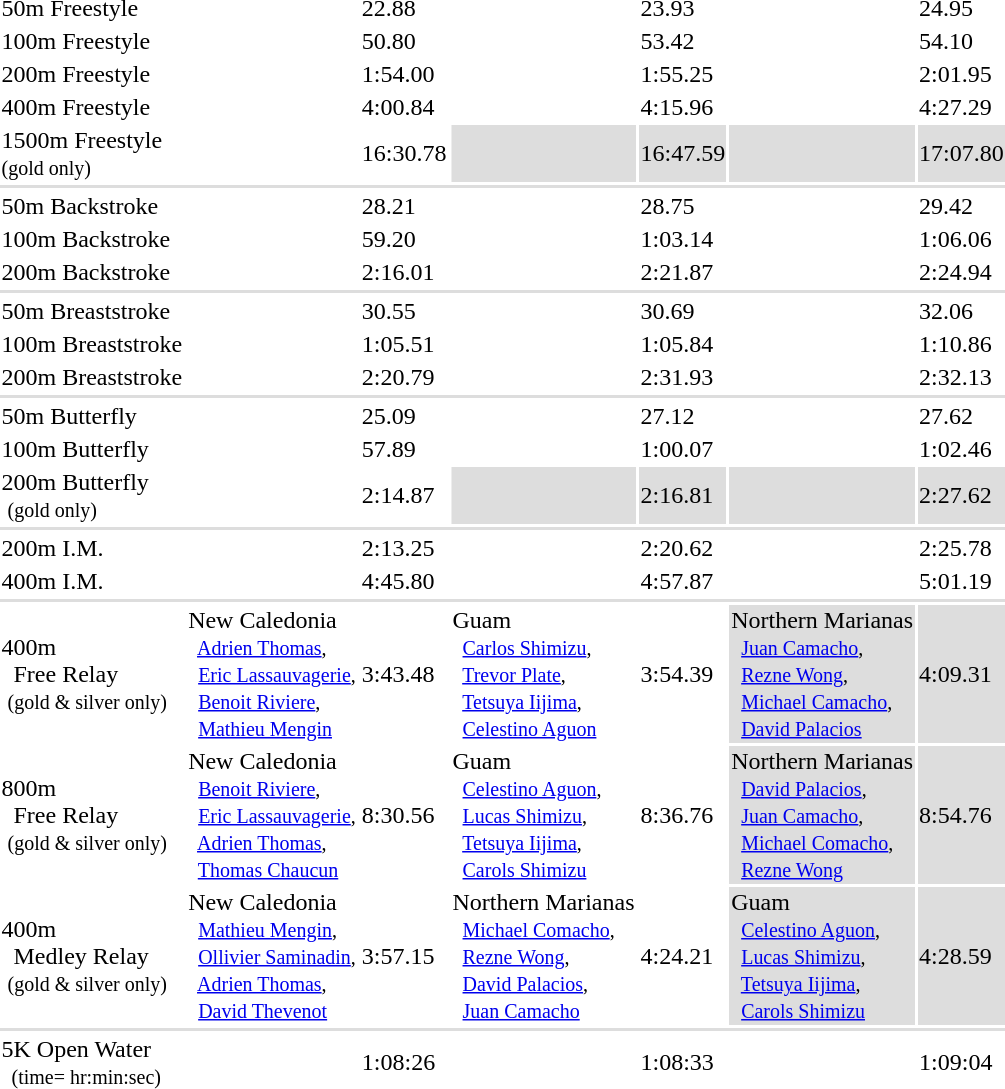<table>
<tr>
<td>50m Freestyle</td>
<td></td>
<td>22.88</td>
<td></td>
<td>23.93</td>
<td></td>
<td>24.95</td>
</tr>
<tr>
<td>100m Freestyle</td>
<td></td>
<td>50.80</td>
<td></td>
<td>53.42</td>
<td></td>
<td>54.10</td>
</tr>
<tr>
<td>200m Freestyle</td>
<td></td>
<td>1:54.00</td>
<td></td>
<td>1:55.25</td>
<td></td>
<td>2:01.95</td>
</tr>
<tr>
<td>400m Freestyle</td>
<td></td>
<td>4:00.84</td>
<td></td>
<td>4:15.96</td>
<td></td>
<td>4:27.29</td>
</tr>
<tr>
<td>1500m Freestyle <br><small>(gold only) </small></td>
<td></td>
<td>16:30.78</td>
<td style="background-color:#ddd;"></td>
<td style="background-color:#ddd;">16:47.59</td>
<td style="background-color:#ddd;"></td>
<td style="background-color:#ddd;">17:07.80</td>
</tr>
<tr bgcolor=#DDDDDD>
<td colspan=7></td>
</tr>
<tr>
<td>50m Backstroke</td>
<td></td>
<td>28.21</td>
<td></td>
<td>28.75</td>
<td></td>
<td>29.42</td>
</tr>
<tr>
<td>100m Backstroke</td>
<td></td>
<td>59.20</td>
<td></td>
<td>1:03.14</td>
<td></td>
<td>1:06.06</td>
</tr>
<tr>
<td>200m Backstroke</td>
<td></td>
<td>2:16.01</td>
<td></td>
<td>2:21.87</td>
<td></td>
<td>2:24.94</td>
</tr>
<tr bgcolor=#DDDDDD>
<td colspan=7></td>
</tr>
<tr>
<td>50m Breaststroke</td>
<td></td>
<td>30.55</td>
<td></td>
<td>30.69</td>
<td></td>
<td>32.06</td>
</tr>
<tr>
<td>100m Breaststroke</td>
<td></td>
<td>1:05.51</td>
<td></td>
<td>1:05.84</td>
<td></td>
<td>1:10.86</td>
</tr>
<tr>
<td>200m Breaststroke</td>
<td></td>
<td>2:20.79</td>
<td></td>
<td>2:31.93</td>
<td></td>
<td>2:32.13</td>
</tr>
<tr bgcolor=#DDDDDD>
<td colspan=7></td>
</tr>
<tr>
<td>50m Butterfly</td>
<td></td>
<td>25.09</td>
<td></td>
<td>27.12</td>
<td></td>
<td>27.62</td>
</tr>
<tr>
<td>100m Butterfly</td>
<td></td>
<td>57.89</td>
<td></td>
<td>1:00.07</td>
<td></td>
<td>1:02.46</td>
</tr>
<tr>
<td>200m Butterfly <br> <small>(gold only)</small></td>
<td></td>
<td>2:14.87</td>
<td style="background-color:#ddd;"></td>
<td style="background-color:#ddd;">2:16.81</td>
<td style="background-color:#ddd;"></td>
<td style="background-color:#ddd;">2:27.62</td>
</tr>
<tr bgcolor=#DDDDDD>
<td colspan=7></td>
</tr>
<tr>
<td>200m I.M.</td>
<td></td>
<td>2:13.25</td>
<td></td>
<td>2:20.62</td>
<td></td>
<td>2:25.78</td>
</tr>
<tr>
<td>400m I.M.</td>
<td></td>
<td>4:45.80</td>
<td></td>
<td>4:57.87</td>
<td></td>
<td>5:01.19</td>
</tr>
<tr bgcolor=#DDDDDD>
<td colspan=7></td>
</tr>
<tr>
<td>400m <br>  Free Relay <br> <small>(gold & silver only)</small></td>
<td> New Caledonia <small><br>   <a href='#'>Adrien Thomas</a>,<br>   <a href='#'>Eric Lassauvagerie</a>,<br>   <a href='#'>Benoit Riviere</a>,<br>   <a href='#'>Mathieu Mengin</a> </small></td>
<td>3:43.48</td>
<td> Guam <small><br>   <a href='#'>Carlos Shimizu</a>,<br>   <a href='#'>Trevor Plate</a>,<br>   <a href='#'>Tetsuya Iijima</a>,<br>   <a href='#'>Celestino Aguon</a> </small></td>
<td>3:54.39</td>
<td style="background-color:#ddd;"> Northern Marianas <small><br>   <a href='#'>Juan Camacho</a>,<br>   <a href='#'>Rezne Wong</a>,<br>   <a href='#'>Michael Camacho</a>,<br>   <a href='#'>David Palacios</a> </small></td>
<td style="background-color:#ddd;">4:09.31</td>
</tr>
<tr>
<td>800m <br>  Free Relay <br> <small>(gold & silver only)</small></td>
<td> New Caledonia <small><br>   <a href='#'>Benoit Riviere</a>,<br>   <a href='#'>Eric Lassauvagerie</a>,<br>   <a href='#'>Adrien Thomas</a>,<br>   <a href='#'>Thomas Chaucun</a> </small></td>
<td>8:30.56</td>
<td> Guam <small><br>   <a href='#'>Celestino Aguon</a>,<br>   <a href='#'>Lucas Shimizu</a>,<br>   <a href='#'>Tetsuya Iijima</a>,<br>   <a href='#'>Carols Shimizu</a> </small></td>
<td>8:36.76</td>
<td style="background-color:#ddd;"> Northern Marianas <small><br>   <a href='#'>David Palacios</a>,<br>   <a href='#'>Juan Camacho</a>,<br>   <a href='#'>Michael Comacho</a>,<br>   <a href='#'>Rezne Wong</a> </small></td>
<td style="background-color:#ddd;">8:54.76</td>
</tr>
<tr>
<td>400m <br>  Medley Relay <br> <small>(gold & silver only)</small></td>
<td> New Caledonia <small><br>   <a href='#'>Mathieu Mengin</a>,<br>   <a href='#'>Ollivier Saminadin</a>,<br>   <a href='#'>Adrien Thomas</a>,<br>   <a href='#'>David Thevenot</a> </small></td>
<td>3:57.15</td>
<td> Northern Marianas <small><br>   <a href='#'>Michael Comacho</a>,<br>   <a href='#'>Rezne Wong</a>,<br>   <a href='#'>David Palacios</a>,<br>   <a href='#'>Juan Camacho</a> </small></td>
<td>4:24.21</td>
<td style="background-color:#ddd;"> Guam <small><br>   <a href='#'>Celestino Aguon</a>,<br>   <a href='#'>Lucas Shimizu</a>,<br>   <a href='#'>Tetsuya Iijima</a>,<br>   <a href='#'>Carols Shimizu</a> </small></td>
<td style="background-color:#ddd;">4:28.59</td>
</tr>
<tr bgcolor=#DDDDDD>
<td colspan=7></td>
</tr>
<tr>
<td>5K Open Water <small><br>  (time= hr:min:sec)</small></td>
<td></td>
<td>1:08:26</td>
<td></td>
<td>1:08:33</td>
<td></td>
<td>1:09:04</td>
</tr>
<tr>
</tr>
</table>
